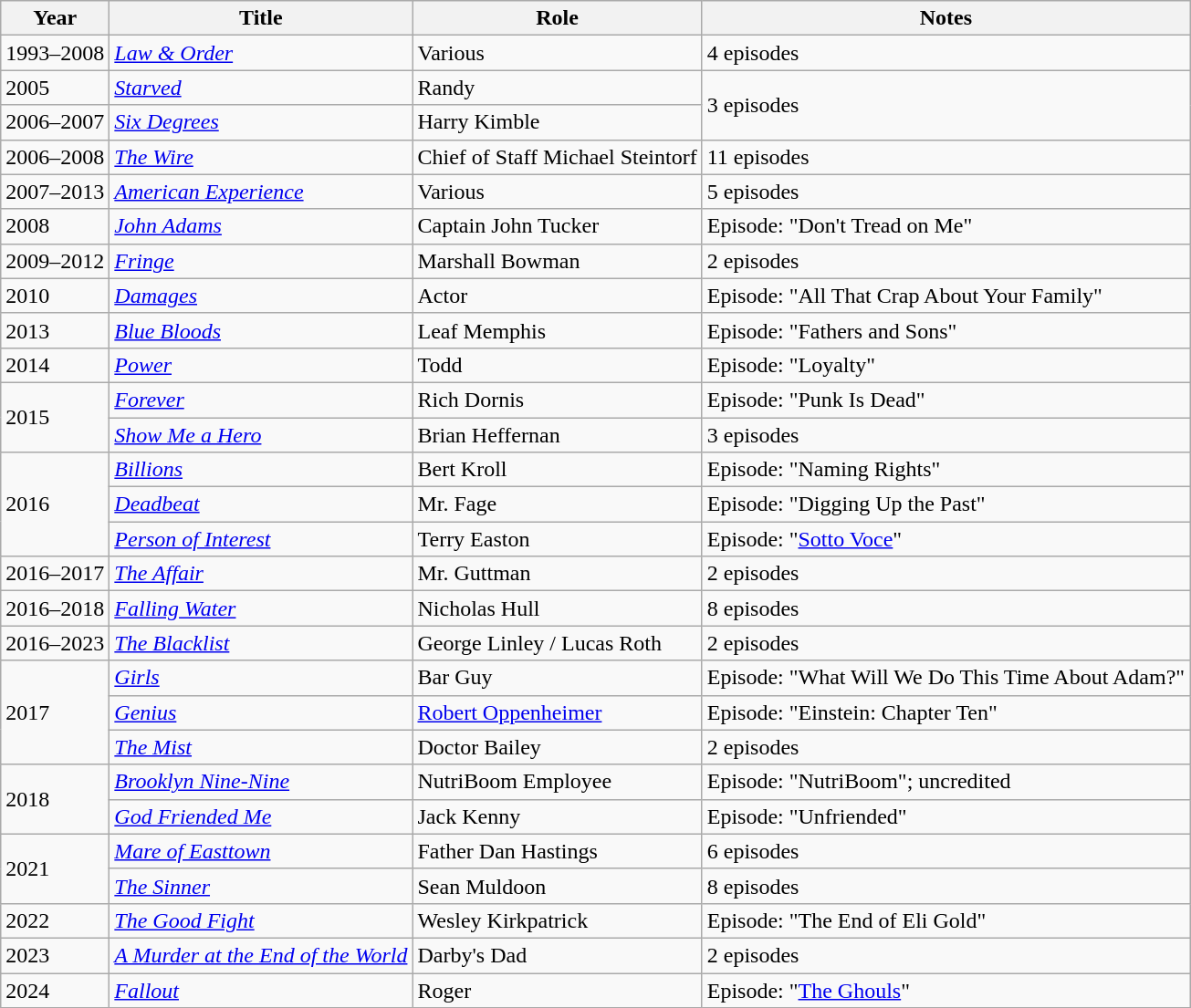<table class="wikitable sortable">
<tr>
<th>Year</th>
<th>Title</th>
<th>Role</th>
<th>Notes</th>
</tr>
<tr>
<td>1993–2008</td>
<td><em><a href='#'>Law & Order</a></em></td>
<td>Various</td>
<td>4 episodes</td>
</tr>
<tr>
<td>2005</td>
<td><em><a href='#'>Starved</a></em></td>
<td>Randy</td>
<td rowspan="2">3 episodes</td>
</tr>
<tr>
<td>2006–2007</td>
<td><em><a href='#'>Six Degrees</a></em></td>
<td>Harry Kimble</td>
</tr>
<tr>
<td>2006–2008</td>
<td><em><a href='#'>The Wire</a></em></td>
<td>Chief of Staff Michael Steintorf</td>
<td>11 episodes</td>
</tr>
<tr>
<td>2007–2013</td>
<td><em><a href='#'>American Experience</a></em></td>
<td>Various</td>
<td>5 episodes</td>
</tr>
<tr>
<td>2008</td>
<td><em><a href='#'>John Adams</a></em></td>
<td>Captain John Tucker</td>
<td>Episode: "Don't Tread on Me"</td>
</tr>
<tr>
<td>2009–2012</td>
<td><em><a href='#'>Fringe</a></em></td>
<td>Marshall Bowman</td>
<td>2 episodes</td>
</tr>
<tr>
<td>2010</td>
<td><em><a href='#'>Damages</a></em></td>
<td>Actor</td>
<td>Episode: "All That Crap About Your Family"</td>
</tr>
<tr>
<td>2013</td>
<td><em><a href='#'>Blue Bloods</a></em></td>
<td>Leaf Memphis</td>
<td>Episode: "Fathers and Sons"</td>
</tr>
<tr>
<td>2014</td>
<td><em><a href='#'>Power</a></em></td>
<td>Todd</td>
<td>Episode: "Loyalty"</td>
</tr>
<tr>
<td rowspan="2">2015</td>
<td><em><a href='#'>Forever</a></em></td>
<td>Rich Dornis</td>
<td>Episode: "Punk Is Dead"</td>
</tr>
<tr>
<td><em><a href='#'>Show Me a Hero</a></em></td>
<td>Brian Heffernan</td>
<td>3 episodes</td>
</tr>
<tr>
<td rowspan="3">2016</td>
<td><em><a href='#'>Billions</a></em></td>
<td>Bert Kroll</td>
<td>Episode: "Naming Rights"</td>
</tr>
<tr>
<td><em><a href='#'>Deadbeat</a></em></td>
<td>Mr. Fage</td>
<td>Episode: "Digging Up the Past"</td>
</tr>
<tr>
<td><em><a href='#'>Person of Interest</a></em></td>
<td>Terry Easton</td>
<td>Episode: "<a href='#'>Sotto Voce</a>"</td>
</tr>
<tr>
<td>2016–2017</td>
<td><em><a href='#'>The Affair</a></em></td>
<td>Mr. Guttman</td>
<td>2 episodes</td>
</tr>
<tr>
<td>2016–2018</td>
<td><em><a href='#'>Falling Water</a></em></td>
<td>Nicholas Hull</td>
<td>8 episodes</td>
</tr>
<tr>
<td>2016–2023</td>
<td><em><a href='#'>The Blacklist</a></em></td>
<td>George Linley / Lucas Roth</td>
<td>2 episodes</td>
</tr>
<tr>
<td rowspan="3">2017</td>
<td><em><a href='#'>Girls</a></em></td>
<td>Bar Guy</td>
<td>Episode: "What Will We Do This Time About Adam?"</td>
</tr>
<tr>
<td><em><a href='#'>Genius</a></em></td>
<td><a href='#'>Robert Oppenheimer</a></td>
<td>Episode: "Einstein: Chapter Ten"</td>
</tr>
<tr>
<td><em><a href='#'>The Mist</a></em></td>
<td>Doctor Bailey</td>
<td>2 episodes</td>
</tr>
<tr>
<td rowspan="2">2018</td>
<td><em><a href='#'>Brooklyn Nine-Nine</a></em></td>
<td>NutriBoom Employee</td>
<td>Episode: "NutriBoom"; uncredited</td>
</tr>
<tr>
<td><em><a href='#'>God Friended Me</a></em></td>
<td>Jack Kenny</td>
<td>Episode: "Unfriended"</td>
</tr>
<tr>
<td rowspan="2">2021</td>
<td><em><a href='#'>Mare of Easttown</a></em></td>
<td>Father Dan Hastings</td>
<td>6 episodes</td>
</tr>
<tr>
<td><em><a href='#'>The Sinner</a></em></td>
<td>Sean Muldoon</td>
<td>8 episodes</td>
</tr>
<tr>
<td>2022</td>
<td><em><a href='#'>The Good Fight</a></em></td>
<td>Wesley Kirkpatrick</td>
<td>Episode: "The End of Eli Gold"</td>
</tr>
<tr>
<td>2023</td>
<td><em><a href='#'>A Murder at the End of the World</a></em></td>
<td>Darby's Dad</td>
<td>2 episodes</td>
</tr>
<tr>
<td>2024</td>
<td><em><a href='#'>Fallout</a></em></td>
<td>Roger</td>
<td>Episode: "<a href='#'>The Ghouls</a>"</td>
</tr>
<tr>
</tr>
</table>
